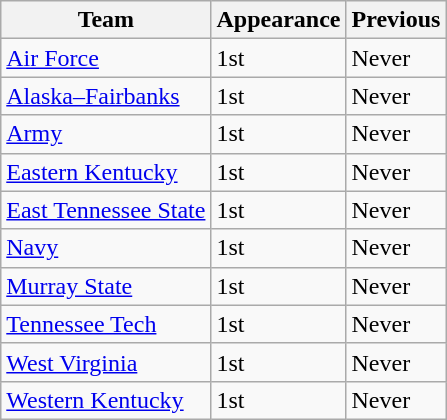<table class="wikitable sortable">
<tr>
<th>Team</th>
<th>Appearance</th>
<th>Previous</th>
</tr>
<tr>
<td><a href='#'>Air Force</a></td>
<td>1st</td>
<td>Never</td>
</tr>
<tr>
<td><a href='#'>Alaska–Fairbanks</a></td>
<td>1st</td>
<td>Never</td>
</tr>
<tr>
<td><a href='#'>Army</a></td>
<td>1st</td>
<td>Never</td>
</tr>
<tr>
<td><a href='#'>Eastern Kentucky</a></td>
<td>1st</td>
<td>Never</td>
</tr>
<tr>
<td><a href='#'>East Tennessee State</a></td>
<td>1st</td>
<td>Never</td>
</tr>
<tr>
<td><a href='#'>Navy</a></td>
<td>1st</td>
<td>Never</td>
</tr>
<tr>
<td><a href='#'>Murray State</a></td>
<td>1st</td>
<td>Never</td>
</tr>
<tr>
<td><a href='#'>Tennessee Tech</a></td>
<td>1st</td>
<td>Never</td>
</tr>
<tr>
<td><a href='#'>West Virginia</a></td>
<td>1st</td>
<td>Never</td>
</tr>
<tr>
<td><a href='#'>Western Kentucky</a></td>
<td>1st</td>
<td>Never</td>
</tr>
</table>
